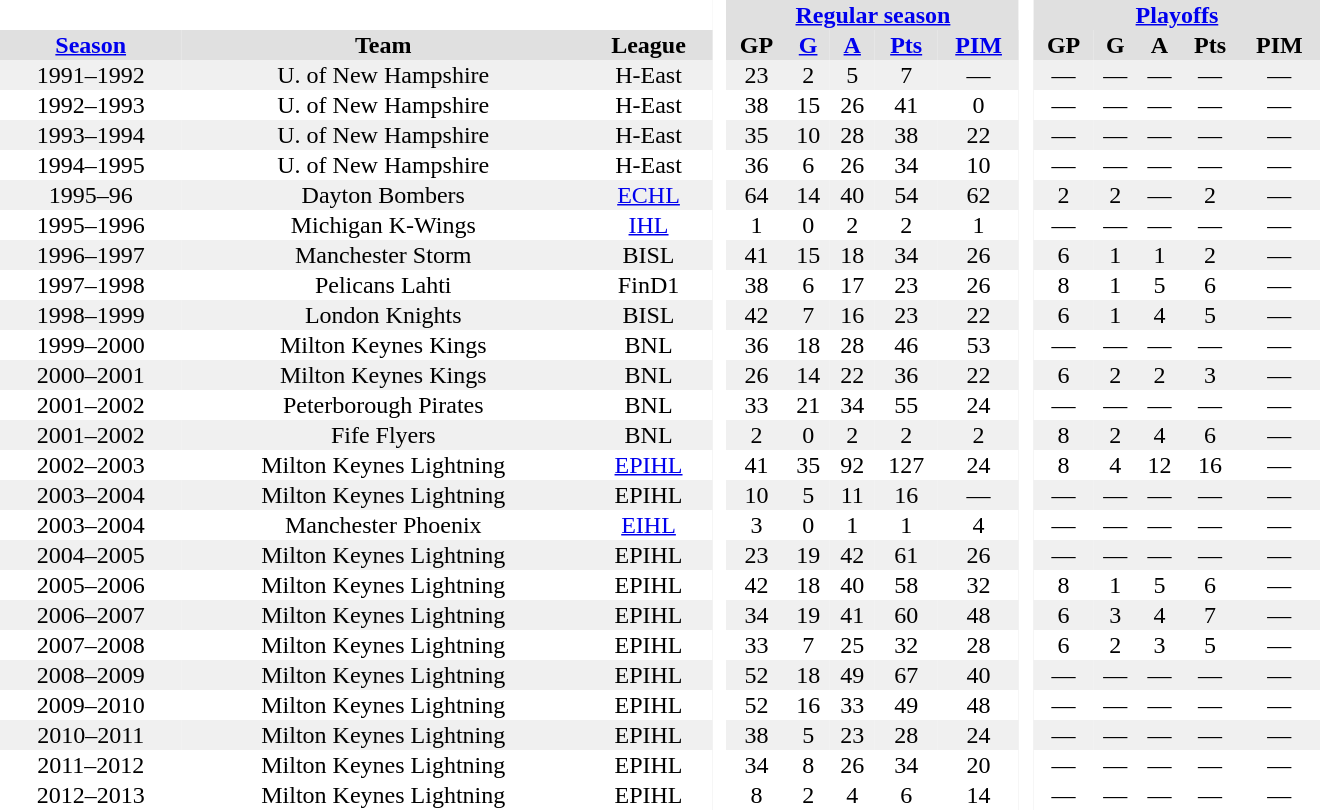<table border="0" cellpadding="1" cellspacing="0" ID="Table3" style="text-align:center; width:55em">
<tr bgcolor="#e0e0e0">
<th colspan="3" bgcolor="#ffffff"> </th>
<th rowspan="99" bgcolor="#ffffff"> </th>
<th colspan="5"><a href='#'>Regular season</a></th>
<th rowspan="99" bgcolor="#ffffff"> </th>
<th colspan="5"><a href='#'>Playoffs</a></th>
</tr>
<tr bgcolor="#e0e0e0">
<th><a href='#'>Season</a></th>
<th>Team</th>
<th>League</th>
<th>GP</th>
<th><a href='#'>G</a></th>
<th><a href='#'>A</a></th>
<th><a href='#'>Pts</a></th>
<th><a href='#'>PIM</a></th>
<th>GP</th>
<th>G</th>
<th>A</th>
<th>Pts</th>
<th>PIM</th>
</tr>
<tr bgcolor="#f0f0f0">
<td>1991–1992</td>
<td>U. of New Hampshire</td>
<td>H-East</td>
<td>23</td>
<td>2</td>
<td>5</td>
<td>7</td>
<td>—</td>
<td>—</td>
<td>—</td>
<td>—</td>
<td>—</td>
<td>—</td>
</tr>
<tr>
<td>1992–1993</td>
<td>U. of New Hampshire</td>
<td>H-East</td>
<td>38</td>
<td>15</td>
<td>26</td>
<td>41</td>
<td>0</td>
<td>—</td>
<td>—</td>
<td>—</td>
<td>—</td>
<td>—</td>
</tr>
<tr bgcolor="#f0f0f0">
<td>1993–1994</td>
<td>U. of New Hampshire</td>
<td>H-East</td>
<td>35</td>
<td>10</td>
<td>28</td>
<td>38</td>
<td>22</td>
<td>—</td>
<td>—</td>
<td>—</td>
<td>—</td>
<td>—</td>
</tr>
<tr>
<td>1994–1995</td>
<td>U. of New Hampshire</td>
<td>H-East</td>
<td>36</td>
<td>6</td>
<td>26</td>
<td>34</td>
<td>10</td>
<td>—</td>
<td>—</td>
<td>—</td>
<td>—</td>
<td>—</td>
</tr>
<tr bgcolor="#f0f0f0">
<td>1995–96</td>
<td>Dayton Bombers</td>
<td><a href='#'>ECHL</a></td>
<td>64</td>
<td>14</td>
<td>40</td>
<td>54</td>
<td>62</td>
<td>2</td>
<td>2</td>
<td>—</td>
<td>2</td>
<td>—</td>
</tr>
<tr>
<td>1995–1996</td>
<td>Michigan K-Wings</td>
<td><a href='#'>IHL</a></td>
<td>1</td>
<td>0</td>
<td>2</td>
<td>2</td>
<td>1</td>
<td>—</td>
<td>—</td>
<td>—</td>
<td>—</td>
<td>—</td>
</tr>
<tr bgcolor="#f0f0f0">
<td>1996–1997</td>
<td>Manchester Storm</td>
<td>BISL</td>
<td>41</td>
<td>15</td>
<td>18</td>
<td>34</td>
<td>26</td>
<td>6</td>
<td>1</td>
<td>1</td>
<td>2</td>
<td>—</td>
</tr>
<tr>
<td>1997–1998</td>
<td>Pelicans Lahti</td>
<td>FinD1</td>
<td>38</td>
<td>6</td>
<td>17</td>
<td>23</td>
<td>26</td>
<td>8</td>
<td>1</td>
<td>5</td>
<td>6</td>
<td>—</td>
</tr>
<tr bgcolor="#f0f0f0">
<td>1998–1999</td>
<td>London Knights</td>
<td>BISL</td>
<td>42</td>
<td>7</td>
<td>16</td>
<td>23</td>
<td>22</td>
<td>6</td>
<td>1</td>
<td>4</td>
<td>5</td>
<td>—</td>
</tr>
<tr>
<td>1999–2000</td>
<td>Milton Keynes Kings</td>
<td>BNL</td>
<td>36</td>
<td>18</td>
<td>28</td>
<td>46</td>
<td>53</td>
<td>—</td>
<td>—</td>
<td>—</td>
<td>—</td>
<td>—</td>
</tr>
<tr bgcolor="#f0f0f0">
<td>2000–2001</td>
<td>Milton Keynes Kings</td>
<td>BNL</td>
<td>26</td>
<td>14</td>
<td>22</td>
<td>36</td>
<td>22</td>
<td>6</td>
<td>2</td>
<td>2</td>
<td>3</td>
<td>—</td>
</tr>
<tr>
<td>2001–2002</td>
<td>Peterborough Pirates</td>
<td>BNL</td>
<td>33</td>
<td>21</td>
<td>34</td>
<td>55</td>
<td>24</td>
<td>—</td>
<td>—</td>
<td>—</td>
<td>—</td>
<td>—</td>
</tr>
<tr bgcolor="#f0f0f0">
<td>2001–2002</td>
<td>Fife Flyers</td>
<td>BNL</td>
<td>2</td>
<td>0</td>
<td>2</td>
<td>2</td>
<td>2</td>
<td>8</td>
<td>2</td>
<td>4</td>
<td>6</td>
<td>—</td>
</tr>
<tr>
<td>2002–2003</td>
<td>Milton Keynes Lightning</td>
<td><a href='#'>EPIHL</a></td>
<td>41</td>
<td>35</td>
<td>92</td>
<td>127</td>
<td>24</td>
<td>8</td>
<td>4</td>
<td>12</td>
<td>16</td>
<td>—</td>
</tr>
<tr bgcolor="#f0f0f0">
<td>2003–2004</td>
<td>Milton Keynes Lightning</td>
<td>EPIHL</td>
<td>10</td>
<td>5</td>
<td>11</td>
<td>16</td>
<td>—</td>
<td>—</td>
<td>—</td>
<td>—</td>
<td>—</td>
<td>—</td>
</tr>
<tr>
<td>2003–2004</td>
<td>Manchester Phoenix</td>
<td><a href='#'>EIHL</a></td>
<td>3</td>
<td>0</td>
<td>1</td>
<td>1</td>
<td>4</td>
<td>—</td>
<td>—</td>
<td>—</td>
<td>—</td>
<td>—</td>
</tr>
<tr bgcolor="#f0f0f0">
<td>2004–2005</td>
<td>Milton Keynes Lightning</td>
<td>EPIHL</td>
<td>23</td>
<td>19</td>
<td>42</td>
<td>61</td>
<td>26</td>
<td>—</td>
<td>—</td>
<td>—</td>
<td>—</td>
<td>—</td>
</tr>
<tr>
<td>2005–2006</td>
<td>Milton Keynes Lightning</td>
<td>EPIHL</td>
<td>42</td>
<td>18</td>
<td>40</td>
<td>58</td>
<td>32</td>
<td>8</td>
<td>1</td>
<td>5</td>
<td>6</td>
<td>—</td>
</tr>
<tr bgcolor="#f0f0f0">
<td>2006–2007</td>
<td>Milton Keynes Lightning</td>
<td>EPIHL</td>
<td>34</td>
<td>19</td>
<td>41</td>
<td>60</td>
<td>48</td>
<td>6</td>
<td>3</td>
<td>4</td>
<td>7</td>
<td>—</td>
</tr>
<tr>
<td>2007–2008</td>
<td>Milton Keynes Lightning</td>
<td>EPIHL</td>
<td>33</td>
<td>7</td>
<td>25</td>
<td>32</td>
<td>28</td>
<td>6</td>
<td>2</td>
<td>3</td>
<td>5</td>
<td>—</td>
</tr>
<tr bgcolor="#f0f0f0">
<td>2008–2009</td>
<td>Milton Keynes Lightning</td>
<td>EPIHL</td>
<td>52</td>
<td>18</td>
<td>49</td>
<td>67</td>
<td>40</td>
<td>—</td>
<td>—</td>
<td>—</td>
<td>—</td>
<td>—</td>
</tr>
<tr>
<td>2009–2010</td>
<td>Milton Keynes Lightning</td>
<td>EPIHL</td>
<td>52</td>
<td>16</td>
<td>33</td>
<td>49</td>
<td>48</td>
<td>—</td>
<td>—</td>
<td>—</td>
<td>—</td>
<td>—</td>
</tr>
<tr bgcolor="#f0f0f0">
<td>2010–2011</td>
<td>Milton Keynes Lightning</td>
<td>EPIHL</td>
<td>38</td>
<td>5</td>
<td>23</td>
<td>28</td>
<td>24</td>
<td>—</td>
<td>—</td>
<td>—</td>
<td>—</td>
<td>—</td>
</tr>
<tr>
<td>2011–2012</td>
<td>Milton Keynes Lightning</td>
<td>EPIHL</td>
<td>34</td>
<td>8</td>
<td>26</td>
<td>34</td>
<td>20</td>
<td>—</td>
<td>—</td>
<td>—</td>
<td>—</td>
<td>—</td>
</tr>
<tr>
<td>2012–2013</td>
<td>Milton Keynes Lightning</td>
<td>EPIHL</td>
<td>8</td>
<td>2</td>
<td>4</td>
<td>6</td>
<td>14</td>
<td>—</td>
<td>—</td>
<td>—</td>
<td>—</td>
<td>—</td>
</tr>
</table>
